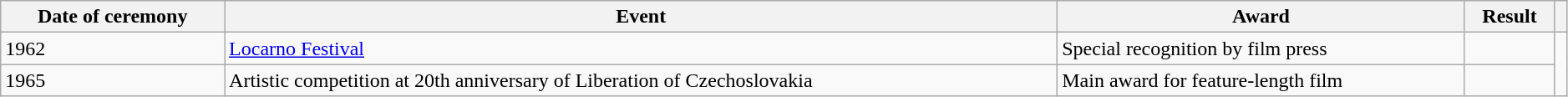<table class="wikitable sortable" style="width: 99%;">
<tr>
<th scope="col">Date of ceremony</th>
<th scope="col">Event</th>
<th scope="col">Award</th>
<th scope="col">Result</th>
<th scope="col" class="unsortable"></th>
</tr>
<tr>
<td>1962</td>
<td><a href='#'>Locarno Festival</a></td>
<td>Special recognition by film press</td>
<td></td>
<td rowspan="2"></td>
</tr>
<tr>
<td>1965</td>
<td>Artistic competition at 20th anniversary of Liberation of Czechoslovakia</td>
<td>Main award for feature-length film</td>
<td></td>
</tr>
</table>
